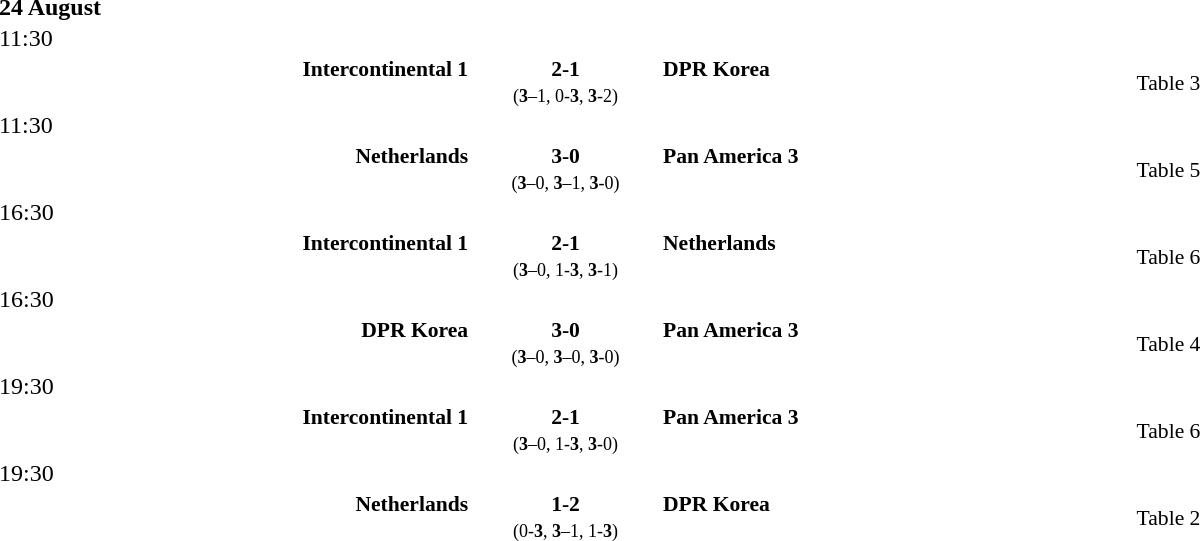<table style="width:100%;" cellspacing="1">
<tr>
<th width=25%></th>
<th width=10%></th>
<th width=25%></th>
</tr>
<tr>
<td><strong>24 August</strong></td>
</tr>
<tr>
<td>11:30</td>
</tr>
<tr style=font-size:90%>
<td align=right><strong>Intercontinental 1<br><br></strong></td>
<td align=center><strong> 2-1 </strong><br><small>(<strong>3</strong>–1, 0-<strong>3</strong>, <strong>3</strong>-2)</small></td>
<td><strong>DPR Korea</strong><br><br></td>
<td>Table 3</td>
</tr>
<tr>
<td>11:30</td>
</tr>
<tr style=font-size:90%>
<td align=right><strong>Netherlands<br><br></strong></td>
<td align=center><strong> 3-0 </strong><br><small>(<strong>3</strong>–0, <strong>3</strong>–1, <strong>3</strong>-0)</small></td>
<td><strong>Pan America 3</strong><br><br></td>
<td>Table 5</td>
</tr>
<tr>
<td>16:30</td>
</tr>
<tr style=font-size:90%>
<td align=right><strong>Intercontinental 1<br><br></strong></td>
<td align=center><strong> 2-1 </strong><br><small>(<strong>3</strong>–0, 1-<strong>3</strong>, <strong>3</strong>-1)</small></td>
<td><strong>Netherlands</strong><br><br></td>
<td>Table 6</td>
</tr>
<tr>
<td>16:30</td>
</tr>
<tr style=font-size:90%>
<td align=right><strong>DPR Korea<br><br></strong></td>
<td align=center><strong> 3-0 </strong><br><small>(<strong>3</strong>–0, <strong>3</strong>–0, <strong>3</strong>-0)</small></td>
<td><strong>Pan America 3</strong><br><br></td>
<td>Table 4</td>
</tr>
<tr>
<td>19:30</td>
</tr>
<tr style=font-size:90%>
<td align=right><strong>Intercontinental 1<br><br></strong></td>
<td align=center><strong> 2-1 </strong><br><small>(<strong>3</strong>–0, 1-<strong>3</strong>, <strong>3</strong>-0)</small></td>
<td><strong>Pan America 3</strong><br><br></td>
<td>Table 6</td>
</tr>
<tr>
<td>19:30</td>
</tr>
<tr style=font-size:90%>
<td align=right><strong>Netherlands</strong><br><br></td>
<td align=center><strong> 1-2 </strong><br><small>(0-<strong>3</strong>, <strong>3</strong>–1, 1-<strong>3</strong>)</small></td>
<td><strong>DPR Korea<br><br></strong></td>
<td>Table 2</td>
</tr>
</table>
